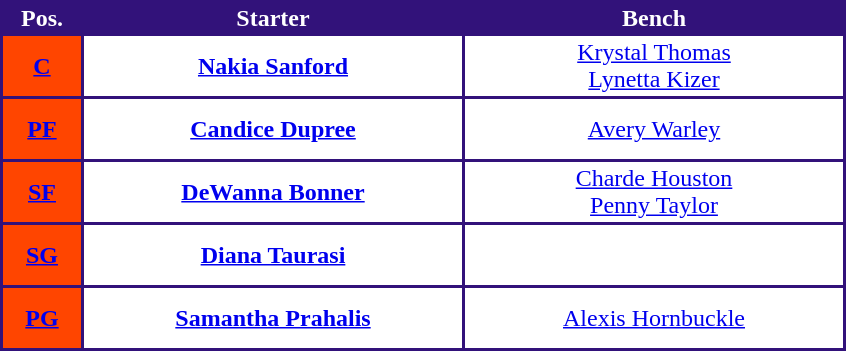<table style="text-align: center; background:#32127A; color:white">
<tr>
<th width="50">Pos.</th>
<th width="250">Starter</th>
<th width="250">Bench</th>
</tr>
<tr style="height:40px; background:white; color:#092C57">
<th style="background:#FF4500"><a href='#'><span>C</span></a></th>
<td><strong><a href='#'>Nakia Sanford</a></strong></td>
<td><a href='#'>Krystal Thomas</a><br><a href='#'>Lynetta Kizer</a></td>
</tr>
<tr style="height:40px; background:white; color:#092C57">
<th style="background:#FF4500"><a href='#'><span>PF</span></a></th>
<td><strong><a href='#'>Candice Dupree</a></strong></td>
<td><a href='#'>Avery Warley</a></td>
</tr>
<tr style="height:40px; background:white; color:#092C57">
<th style="background:#FF4500"><a href='#'><span>SF</span></a></th>
<td><strong><a href='#'>DeWanna Bonner</a></strong></td>
<td><a href='#'>Charde Houston</a><br><a href='#'>Penny Taylor</a> </td>
</tr>
<tr style="height:40px; background:white; color:#092C57">
<th style="background:#FF4500"><a href='#'><span>SG</span></a></th>
<td><strong><a href='#'>Diana Taurasi</a></strong></td>
<td></td>
</tr>
<tr style="height:40px; background:white; color:#092C57">
<th style="background:#FF4500"><a href='#'><span>PG</span></a></th>
<td><strong><a href='#'>Samantha Prahalis</a></strong></td>
<td><a href='#'>Alexis Hornbuckle</a></td>
</tr>
</table>
